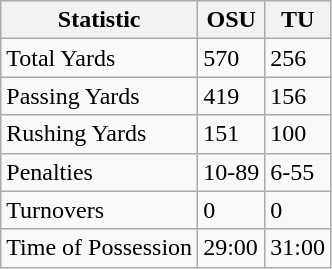<table class="wikitable">
<tr>
<th>Statistic</th>
<th>OSU</th>
<th>TU</th>
</tr>
<tr>
<td>Total Yards</td>
<td>570</td>
<td>256</td>
</tr>
<tr>
<td>Passing Yards</td>
<td>419</td>
<td>156</td>
</tr>
<tr>
<td>Rushing Yards</td>
<td>151</td>
<td>100</td>
</tr>
<tr>
<td>Penalties</td>
<td>10-89</td>
<td>6-55</td>
</tr>
<tr>
<td>Turnovers</td>
<td>0</td>
<td>0</td>
</tr>
<tr>
<td>Time of Possession</td>
<td>29:00</td>
<td>31:00</td>
</tr>
</table>
